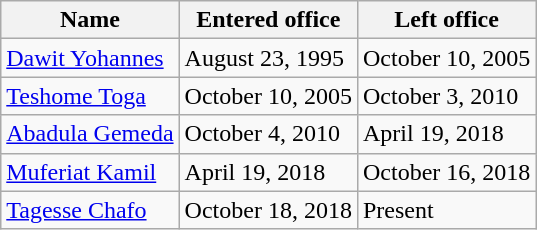<table class="wikitable">
<tr>
<th>Name</th>
<th>Entered office</th>
<th>Left office</th>
</tr>
<tr>
<td><a href='#'>Dawit Yohannes</a></td>
<td>August 23, 1995</td>
<td>October 10, 2005</td>
</tr>
<tr>
<td><a href='#'>Teshome Toga</a></td>
<td>October 10, 2005</td>
<td>October 3, 2010</td>
</tr>
<tr>
<td><a href='#'>Abadula Gemeda</a></td>
<td>October 4, 2010</td>
<td>April 19, 2018</td>
</tr>
<tr>
<td><a href='#'>Muferiat Kamil</a></td>
<td>April 19, 2018</td>
<td>October 16, 2018</td>
</tr>
<tr>
<td><a href='#'>Tagesse Chafo</a></td>
<td>October 18, 2018</td>
<td>Present</td>
</tr>
</table>
